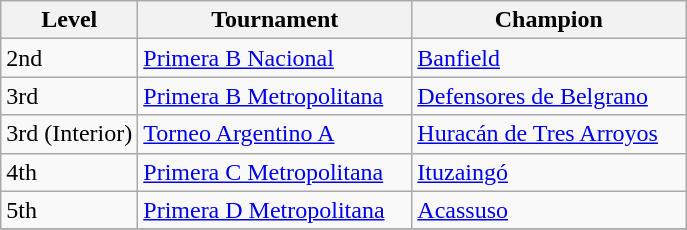<table class="wikitable">
<tr>
<th width=20%>Level</th>
<th width=40%>Tournament</th>
<th width=40%>Champion</th>
</tr>
<tr>
<td>2nd</td>
<td><a href='#'>Primera B Nacional</a></td>
<td><a href='#'>Banfield</a></td>
</tr>
<tr>
<td>3rd</td>
<td><a href='#'>Primera B Metropolitana</a></td>
<td><a href='#'>Defensores de Belgrano</a></td>
</tr>
<tr>
<td>3rd (Interior)</td>
<td><a href='#'>Torneo Argentino A</a></td>
<td><a href='#'>Huracán de Tres Arroyos</a></td>
</tr>
<tr>
<td>4th</td>
<td><a href='#'>Primera C Metropolitana</a></td>
<td><a href='#'>Ituzaingó</a></td>
</tr>
<tr>
<td>5th</td>
<td><a href='#'>Primera D Metropolitana</a></td>
<td><a href='#'>Acassuso</a></td>
</tr>
<tr>
</tr>
</table>
